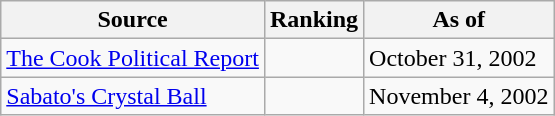<table class="wikitable">
<tr>
<th>Source</th>
<th>Ranking</th>
<th>As of</th>
</tr>
<tr>
<td><a href='#'>The Cook Political Report</a></td>
<td></td>
<td>October 31, 2002</td>
</tr>
<tr>
<td><a href='#'>Sabato's Crystal Ball</a></td>
<td></td>
<td>November 4, 2002</td>
</tr>
</table>
